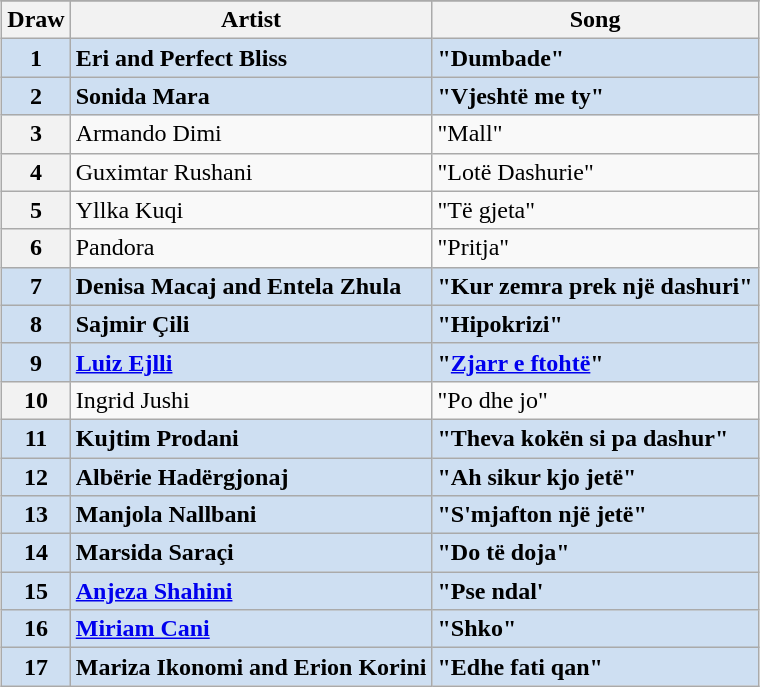<table class="sortable wikitable plainrowheaders" style="margin: 1em auto 1em auto;">
<tr>
</tr>
<tr>
<th scope="col">Draw</th>
<th scope="col">Artist</th>
<th scope="col">Song</th>
</tr>
<tr style="font-weight:bold; background:#CEDFF2;">
<th scope="row" style="text-align:center; font-weight:bold; background:#CEDFF2;">1</th>
<td>Eri and Perfect Bliss</td>
<td>"Dumbade"</td>
</tr>
<tr style="font-weight:bold; background:#CEDFF2;">
<th scope="row" style="text-align:center; font-weight:bold; background:#CEDFF2;">2</th>
<td>Sonida Mara</td>
<td>"Vjeshtë me ty"</td>
</tr>
<tr>
<th scope="row" style="text-align:center;">3</th>
<td>Armando Dimi</td>
<td>"Mall"</td>
</tr>
<tr>
<th scope="row" style="text-align:center;">4</th>
<td>Guximtar Rushani</td>
<td>"Lotë Dashurie"</td>
</tr>
<tr>
<th scope="row" style="text-align:center;">5</th>
<td>Yllka Kuqi</td>
<td>"Të gjeta"</td>
</tr>
<tr>
<th scope="row" style="text-align:center;">6</th>
<td>Pandora</td>
<td>"Pritja"</td>
</tr>
<tr style="font-weight:bold; background:#CEDFF2;">
<th scope="row" style="text-align:center; font-weight:bold; background:#CEDFF2;">7</th>
<td>Denisa Macaj and Entela Zhula</td>
<td>"Kur zemra prek një dashuri"</td>
</tr>
<tr style="font-weight:bold; background:#CEDFF2;">
<th scope="row" style="text-align:center; font-weight:bold; background:#CEDFF2;">8</th>
<td>Sajmir Çili</td>
<td>"Hipokrizi"</td>
</tr>
<tr style="font-weight:bold; background:#CEDFF2;">
<th scope="row" style="text-align:center; font-weight:bold; background:#CEDFF2;">9</th>
<td><a href='#'>Luiz Ejlli</a></td>
<td>"<a href='#'>Zjarr e ftohtë</a>"</td>
</tr>
<tr>
<th scope="row" style="text-align:center;">10</th>
<td>Ingrid Jushi</td>
<td>"Po dhe jo"</td>
</tr>
<tr style="font-weight:bold; background:#CEDFF2;">
<th scope="row" style="text-align:center; font-weight:bold; background:#CEDFF2;">11</th>
<td>Kujtim Prodani</td>
<td>"Theva kokën si pa dashur"</td>
</tr>
<tr style="font-weight:bold; background:#CEDFF2;">
<th scope="row" style="text-align:center; font-weight:bold; background:#CEDFF2;">12</th>
<td>Albërie Hadërgjonaj</td>
<td>"Ah sikur kjo jetë"</td>
</tr>
<tr style="font-weight:bold; background:#CEDFF2;">
<th scope="row" style="text-align:center; font-weight:bold; background:#CEDFF2;">13</th>
<td>Manjola Nallbani</td>
<td>"S'mjafton një jetë"</td>
</tr>
<tr style="font-weight:bold; background:#CEDFF2;">
<th scope="row" style="text-align:center; font-weight:bold; background:#CEDFF2;">14</th>
<td>Marsida Saraçi</td>
<td>"Do të doja"</td>
</tr>
<tr style="font-weight:bold; background:#CEDFF2;">
<th scope="row" style="text-align:center; font-weight:bold; background:#CEDFF2;">15</th>
<td><a href='#'>Anjeza Shahini</a></td>
<td>"Pse ndal'</td>
</tr>
<tr style="font-weight:bold; background:#CEDFF2;">
<th scope="row" style="text-align:center; font-weight:bold; background:#CEDFF2;">16</th>
<td><a href='#'>Miriam Cani</a></td>
<td>"Shko"</td>
</tr>
<tr style="font-weight:bold; background:#CEDFF2;">
<th scope="row" style="text-align:center; font-weight:bold; background:#CEDFF2;">17</th>
<td>Mariza Ikonomi and Erion Korini</td>
<td>"Edhe fati qan"</td>
</tr>
</table>
